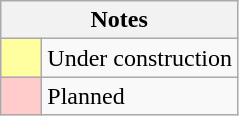<table class="wikitable">
<tr>
<th colspan="2">Notes</th>
</tr>
<tr>
<td style="background: #FFFF9F">     </td>
<td>Under construction</td>
</tr>
<tr>
<td style="background: #FFCBCB">     </td>
<td>Planned</td>
</tr>
</table>
